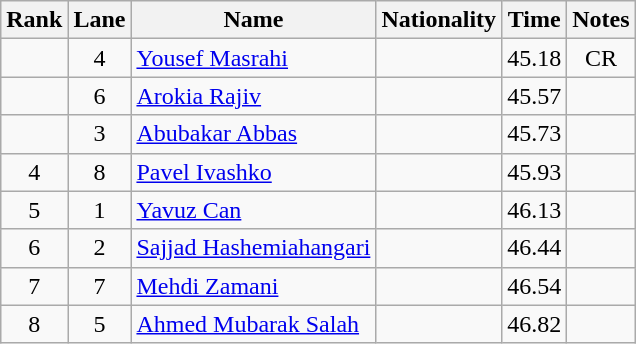<table class="wikitable sortable" style="text-align:center">
<tr>
<th>Rank</th>
<th>Lane</th>
<th>Name</th>
<th>Nationality</th>
<th>Time</th>
<th>Notes</th>
</tr>
<tr>
<td></td>
<td>4</td>
<td align=left><a href='#'>Yousef Masrahi</a></td>
<td align=left></td>
<td>45.18</td>
<td>CR</td>
</tr>
<tr>
<td></td>
<td>6</td>
<td align=left><a href='#'>Arokia Rajiv</a></td>
<td align=left></td>
<td>45.57</td>
<td></td>
</tr>
<tr>
<td></td>
<td>3</td>
<td align=left><a href='#'>Abubakar Abbas</a></td>
<td align=left></td>
<td>45.73</td>
<td></td>
</tr>
<tr>
<td>4</td>
<td>8</td>
<td align=left><a href='#'>Pavel Ivashko</a></td>
<td align=left></td>
<td>45.93</td>
<td></td>
</tr>
<tr>
<td>5</td>
<td>1</td>
<td align=left><a href='#'>Yavuz Can</a></td>
<td align=left></td>
<td>46.13</td>
<td></td>
</tr>
<tr>
<td>6</td>
<td>2</td>
<td align=left><a href='#'>Sajjad Hashemiahangari</a></td>
<td align=left></td>
<td>46.44</td>
<td></td>
</tr>
<tr>
<td>7</td>
<td>7</td>
<td align=left><a href='#'>Mehdi Zamani</a></td>
<td align=left></td>
<td>46.54</td>
<td></td>
</tr>
<tr>
<td>8</td>
<td>5</td>
<td align=left><a href='#'>Ahmed Mubarak Salah</a></td>
<td align=left></td>
<td>46.82</td>
<td></td>
</tr>
</table>
